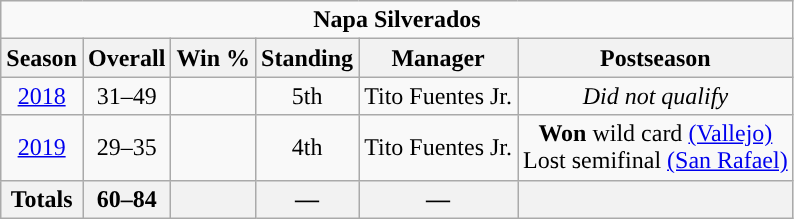<table class="wikitable" style="text-align:center">
<tr>
<td colspan="7"><strong>Napa Silverados</strong></td>
</tr>
<tr>
<th>Season</th>
<th>Overall</th>
<th>Win %</th>
<th>Standing</th>
<th>Manager</th>
<th>Postseason</th>
</tr>
<tr>
<td><a href='#'>2018</a></td>
<td>31–49</td>
<td></td>
<td>5th</td>
<td>Tito Fuentes Jr.</td>
<td><em>Did not qualify</em></td>
</tr>
<tr>
<td><a href='#'>2019</a></td>
<td>29–35</td>
<td></td>
<td>4th</td>
<td>Tito Fuentes Jr.</td>
<td><strong>Won</strong> wild card <a href='#'>(Vallejo)</a> <br> Lost semifinal <a href='#'>(San Rafael)</a></td>
</tr>
<tr align="center">
<th colspan="1">Totals</th>
<th>60–84</th>
<th></th>
<th>—</th>
<th>—</th>
<th></th>
</tr>
</table>
